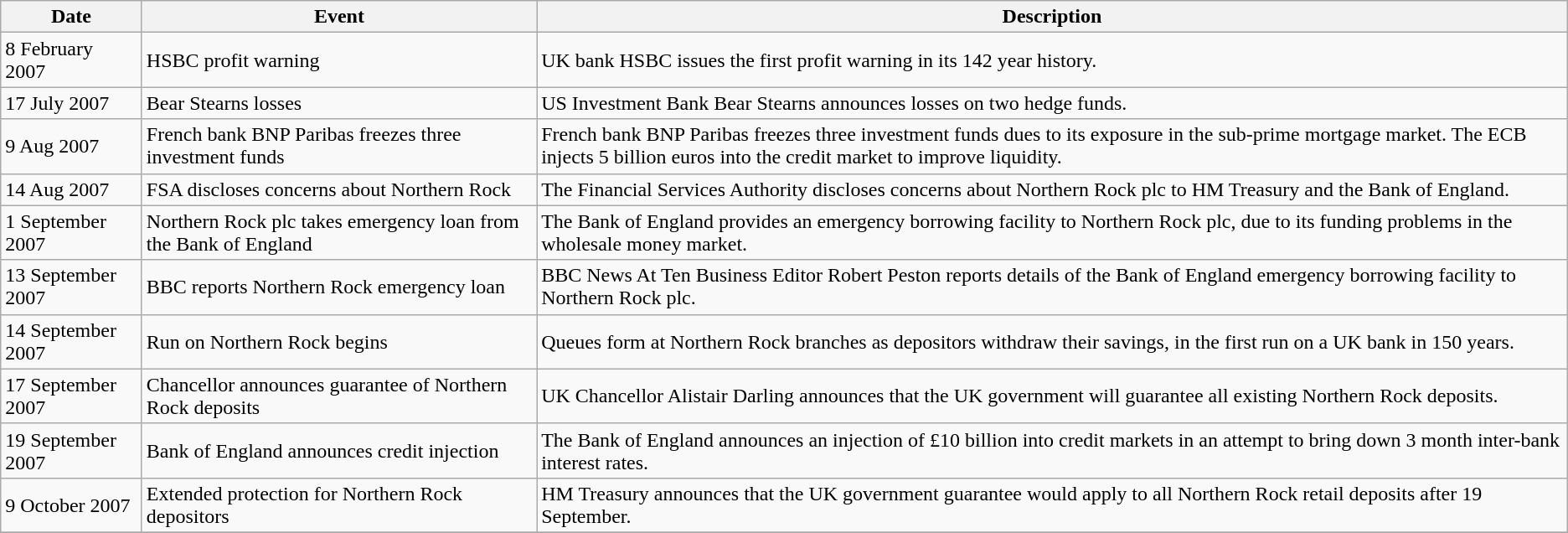<table class=wikitable>
<tr>
<th>Date</th>
<th>Event</th>
<th>Description</th>
</tr>
<tr>
<td align=left>8 February 2007</td>
<td align=left>HSBC profit warning</td>
<td align=left>UK bank HSBC issues the first profit warning in its 142 year history.</td>
</tr>
<tr>
<td align=left>17 July 2007</td>
<td align=left>Bear Stearns losses</td>
<td align=left>US Investment Bank Bear Stearns announces losses on two hedge funds.</td>
</tr>
<tr>
<td align=left>9 Aug 2007</td>
<td align=left>French bank BNP Paribas freezes three investment funds</td>
<td align=left>French bank BNP Paribas freezes three investment funds dues to its exposure in the sub-prime mortgage market. The ECB injects 5 billion euros into the credit market to improve liquidity.</td>
</tr>
<tr>
<td align=left>14 Aug 2007</td>
<td align=left>FSA discloses concerns about Northern Rock</td>
<td align=left>The Financial Services Authority discloses concerns about Northern Rock plc to HM Treasury and the Bank of England.</td>
</tr>
<tr>
<td align=left>1 September 2007</td>
<td align=left>Northern Rock plc takes emergency loan from the Bank of England</td>
<td align=left>The Bank of England provides an emergency borrowing facility to Northern Rock plc, due to its funding problems in the wholesale money market.</td>
</tr>
<tr>
<td align=left>13 September 2007</td>
<td align=left>BBC reports Northern Rock emergency loan</td>
<td align=left>BBC News At Ten Business Editor Robert Peston reports details of the Bank of England  emergency borrowing facility to Northern Rock plc.</td>
</tr>
<tr>
<td align=left>14 September 2007</td>
<td align=left>Run on Northern Rock begins</td>
<td align=left>Queues form at Northern Rock branches as depositors withdraw their savings, in the first run on a UK bank in 150 years.</td>
</tr>
<tr>
<td align=left>17 September 2007</td>
<td align=left>Chancellor announces guarantee of Northern Rock deposits</td>
<td align=left>UK Chancellor Alistair Darling announces that the UK government will guarantee all existing Northern Rock deposits.</td>
</tr>
<tr>
<td align=left>19 September 2007</td>
<td align=left>Bank of England announces credit injection</td>
<td align=left>The Bank of England announces an injection of £10 billion into credit markets in an attempt to bring down 3 month inter-bank interest rates.</td>
</tr>
<tr>
<td align=left>9 October 2007</td>
<td align=left>Extended protection for Northern Rock depositors</td>
<td align=left>HM Treasury announces that the UK government guarantee would apply to all Northern Rock retail deposits after 19 September.</td>
</tr>
<tr>
</tr>
</table>
